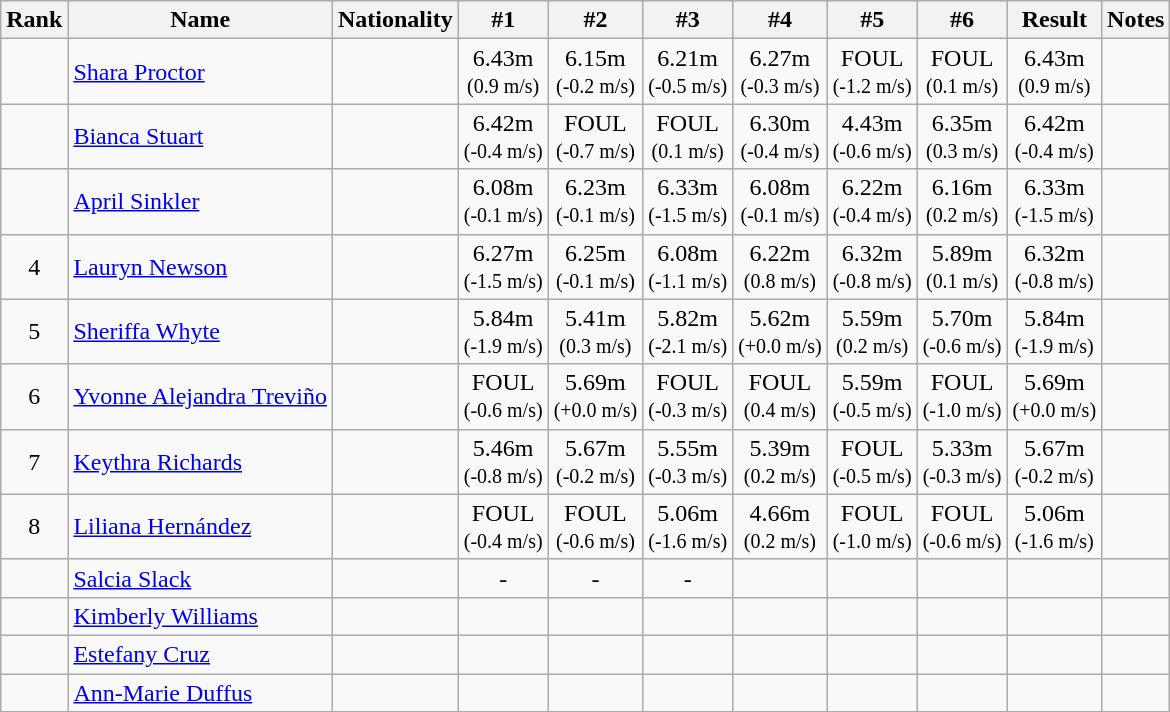<table class="wikitable sortable" style="text-align:center">
<tr>
<th>Rank</th>
<th>Name</th>
<th>Nationality</th>
<th>#1</th>
<th>#2</th>
<th>#3</th>
<th>#4</th>
<th>#5</th>
<th>#6</th>
<th>Result</th>
<th>Notes</th>
</tr>
<tr>
<td></td>
<td align=left><a href='#'>Shara Proctor</a></td>
<td align=left></td>
<td>6.43m<br> <small>(0.9 m/s)</small></td>
<td>6.15m<br> <small>(-0.2 m/s)</small></td>
<td>6.21m<br> <small>(-0.5 m/s)</small></td>
<td>6.27m<br> <small>(-0.3 m/s)</small></td>
<td>FOUL<br> <small>(-1.2 m/s)</small></td>
<td>FOUL<br> <small>(0.1 m/s)</small></td>
<td>6.43m<br><small>(0.9 m/s)</small></td>
<td></td>
</tr>
<tr>
<td></td>
<td align=left><a href='#'>Bianca Stuart</a></td>
<td align=left></td>
<td>6.42m<br> <small>(-0.4 m/s)</small></td>
<td>FOUL<br> <small>(-0.7 m/s)</small></td>
<td>FOUL<br> <small>(0.1 m/s)</small></td>
<td>6.30m<br> <small>(-0.4 m/s)</small></td>
<td>4.43m<br> <small>(-0.6 m/s)</small></td>
<td>6.35m<br> <small>(0.3 m/s)</small></td>
<td>6.42m<br><small>(-0.4 m/s)</small></td>
<td></td>
</tr>
<tr>
<td></td>
<td align=left><a href='#'>April Sinkler</a></td>
<td align=left></td>
<td>6.08m<br> <small>(-0.1 m/s)</small></td>
<td>6.23m<br> <small>(-0.1 m/s)</small></td>
<td>6.33m<br> <small>(-1.5 m/s)</small></td>
<td>6.08m<br> <small>(-0.1 m/s)</small></td>
<td>6.22m<br> <small>(-0.4 m/s)</small></td>
<td>6.16m<br> <small>(0.2 m/s)</small></td>
<td>6.33m<br><small>(-1.5 m/s)</small></td>
<td></td>
</tr>
<tr>
<td>4</td>
<td align=left><a href='#'>Lauryn Newson</a></td>
<td align=left></td>
<td>6.27m<br> <small>(-1.5 m/s)</small></td>
<td>6.25m<br> <small>(-0.1 m/s)</small></td>
<td>6.08m<br> <small>(-1.1 m/s)</small></td>
<td>6.22m<br> <small>(0.8 m/s)</small></td>
<td>6.32m<br> <small>(-0.8 m/s)</small></td>
<td>5.89m<br> <small>(0.1 m/s)</small></td>
<td>6.32m<br><small>(-0.8 m/s)</small></td>
<td></td>
</tr>
<tr>
<td>5</td>
<td align=left><a href='#'>Sheriffa Whyte</a></td>
<td align=left></td>
<td>5.84m<br> <small>(-1.9 m/s)</small></td>
<td>5.41m<br> <small>(0.3 m/s)</small></td>
<td>5.82m<br> <small>(-2.1 m/s)</small></td>
<td>5.62m<br> <small>(+0.0 m/s)</small></td>
<td>5.59m<br> <small>(0.2 m/s)</small></td>
<td>5.70m<br> <small>(-0.6 m/s)</small></td>
<td>5.84m<br><small>(-1.9 m/s)</small></td>
<td></td>
</tr>
<tr>
<td>6</td>
<td align=left><a href='#'>Yvonne Alejandra Treviño</a></td>
<td align=left></td>
<td>FOUL<br> <small>(-0.6 m/s)</small></td>
<td>5.69m<br> <small>(+0.0 m/s)</small></td>
<td>FOUL<br> <small>(-0.3 m/s)</small></td>
<td>FOUL<br> <small>(0.4 m/s)</small></td>
<td>5.59m<br> <small>(-0.5 m/s)</small></td>
<td>FOUL<br> <small>(-1.0 m/s)</small></td>
<td>5.69m<br><small>(+0.0 m/s)</small></td>
<td></td>
</tr>
<tr>
<td>7</td>
<td align=left><a href='#'>Keythra Richards</a></td>
<td align=left></td>
<td>5.46m<br> <small>(-0.8 m/s)</small></td>
<td>5.67m<br> <small>(-0.2 m/s)</small></td>
<td>5.55m<br> <small>(-0.3 m/s)</small></td>
<td>5.39m<br> <small>(0.2 m/s)</small></td>
<td>FOUL<br> <small>(-0.5 m/s)</small></td>
<td>5.33m<br> <small>(-0.3 m/s)</small></td>
<td>5.67m<br><small>(-0.2 m/s)</small></td>
<td></td>
</tr>
<tr>
<td>8</td>
<td align=left><a href='#'>Liliana Hernández</a></td>
<td align=left></td>
<td>FOUL<br> <small>(-0.4 m/s)</small></td>
<td>FOUL<br> <small>(-0.6 m/s)</small></td>
<td>5.06m<br> <small>(-1.6 m/s)</small></td>
<td>4.66m<br> <small>(0.2 m/s)</small></td>
<td>FOUL<br> <small>(-1.0 m/s)</small></td>
<td>FOUL<br> <small>(-0.6 m/s)</small></td>
<td>5.06m<br><small>(-1.6 m/s)</small></td>
<td></td>
</tr>
<tr>
<td></td>
<td align=left><a href='#'>Salcia Slack</a></td>
<td align=left></td>
<td>-</td>
<td>-</td>
<td>-</td>
<td></td>
<td></td>
<td></td>
<td></td>
<td></td>
</tr>
<tr>
<td></td>
<td align=left><a href='#'>Kimberly Williams</a></td>
<td align=left></td>
<td></td>
<td></td>
<td></td>
<td></td>
<td></td>
<td></td>
<td></td>
<td></td>
</tr>
<tr>
<td></td>
<td align=left><a href='#'>Estefany Cruz</a></td>
<td align=left></td>
<td></td>
<td></td>
<td></td>
<td></td>
<td></td>
<td></td>
<td></td>
<td></td>
</tr>
<tr>
<td></td>
<td align=left><a href='#'>Ann-Marie Duffus</a></td>
<td align=left></td>
<td></td>
<td></td>
<td></td>
<td></td>
<td></td>
<td></td>
<td></td>
<td></td>
</tr>
</table>
